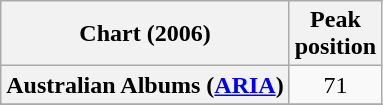<table class="wikitable plainrowheaders sortable">
<tr>
<th scope="col">Chart (2006)</th>
<th scope="col">Peak<br>position</th>
</tr>
<tr>
<th scope="row">Australian Albums (<a href='#'>ARIA</a>)</th>
<td align="center">71</td>
</tr>
<tr>
</tr>
<tr>
</tr>
<tr>
</tr>
<tr>
</tr>
<tr>
</tr>
<tr>
</tr>
<tr>
</tr>
<tr>
</tr>
<tr>
</tr>
<tr>
</tr>
<tr>
</tr>
</table>
